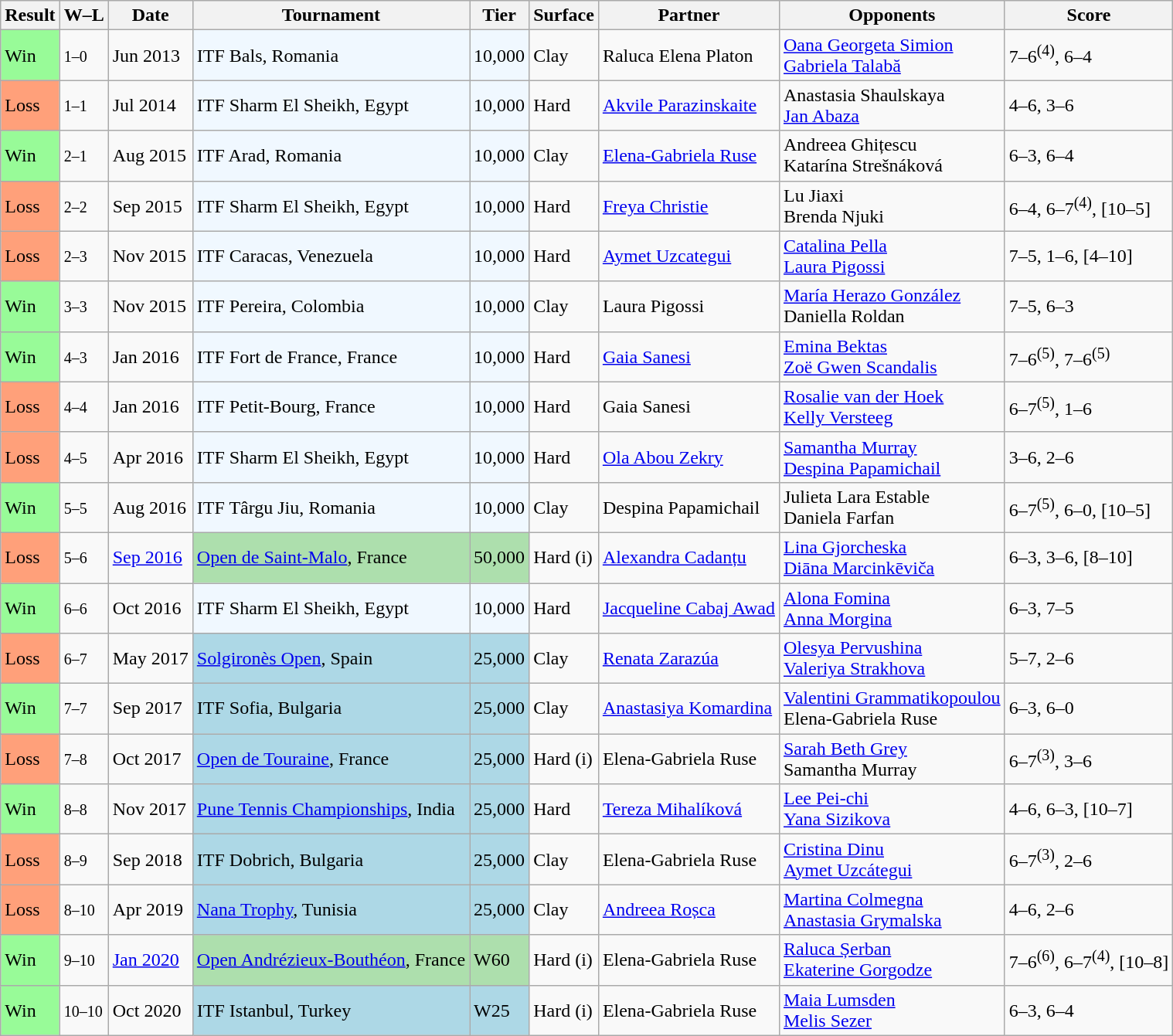<table class="sortable wikitable nowrap">
<tr>
<th>Result</th>
<th class="unsortable">W–L</th>
<th>Date</th>
<th>Tournament</th>
<th>Tier</th>
<th>Surface</th>
<th>Partner</th>
<th>Opponents</th>
<th class="unsortable">Score</th>
</tr>
<tr>
<td style="background:#98fb98;">Win</td>
<td><small>1–0</small></td>
<td>Jun 2013</td>
<td style="background:#f0f8ff;">ITF Bals, Romania</td>
<td style="background:#f0f8ff;">10,000</td>
<td>Clay</td>
<td> Raluca Elena Platon</td>
<td> <a href='#'>Oana Georgeta Simion</a> <br>  <a href='#'>Gabriela Talabă</a></td>
<td>7–6<sup>(4)</sup>, 6–4</td>
</tr>
<tr>
<td style="background:#ffa07a;">Loss</td>
<td><small>1–1</small></td>
<td>Jul 2014</td>
<td style="background:#f0f8ff;">ITF Sharm El Sheikh, Egypt</td>
<td style="background:#f0f8ff;">10,000</td>
<td>Hard</td>
<td> <a href='#'>Akvile Parazinskaite</a></td>
<td> Anastasia Shaulskaya <br>  <a href='#'>Jan Abaza</a></td>
<td>4–6, 3–6</td>
</tr>
<tr>
<td style="background:#98fb98;">Win</td>
<td><small>2–1</small></td>
<td>Aug 2015</td>
<td style="background:#f0f8ff;">ITF Arad, Romania</td>
<td style="background:#f0f8ff;">10,000</td>
<td>Clay</td>
<td> <a href='#'>Elena-Gabriela Ruse</a></td>
<td> Andreea Ghițescu <br>  Katarína Strešnáková</td>
<td>6–3, 6–4</td>
</tr>
<tr>
<td style="background:#ffa07a;">Loss</td>
<td><small>2–2</small></td>
<td>Sep 2015</td>
<td style="background:#f0f8ff;">ITF Sharm El Sheikh, Egypt</td>
<td style="background:#f0f8ff;">10,000</td>
<td>Hard</td>
<td> <a href='#'>Freya Christie</a></td>
<td> Lu Jiaxi <br>  Brenda Njuki</td>
<td>6–4, 6–7<sup>(4)</sup>, [10–5]</td>
</tr>
<tr>
<td style="background:#ffa07a;">Loss</td>
<td><small>2–3</small></td>
<td>Nov 2015</td>
<td style="background:#f0f8ff;">ITF Caracas, Venezuela</td>
<td style="background:#f0f8ff;">10,000</td>
<td>Hard</td>
<td> <a href='#'>Aymet Uzcategui</a></td>
<td> <a href='#'>Catalina Pella</a> <br>  <a href='#'>Laura Pigossi</a></td>
<td>7–5, 1–6, [4–10]</td>
</tr>
<tr>
<td style="background:#98fb98;">Win</td>
<td><small>3–3</small></td>
<td>Nov 2015</td>
<td style="background:#f0f8ff;">ITF Pereira, Colombia</td>
<td style="background:#f0f8ff;">10,000</td>
<td>Clay</td>
<td> Laura Pigossi</td>
<td> <a href='#'>María Herazo González</a> <br>  Daniella Roldan</td>
<td>7–5, 6–3</td>
</tr>
<tr>
<td style="background:#98fb98;">Win</td>
<td><small>4–3</small></td>
<td>Jan 2016</td>
<td style="background:#f0f8ff;">ITF Fort de France, France</td>
<td style="background:#f0f8ff;">10,000</td>
<td>Hard</td>
<td> <a href='#'>Gaia Sanesi</a></td>
<td> <a href='#'>Emina Bektas</a> <br>  <a href='#'>Zoë Gwen Scandalis</a></td>
<td>7–6<sup>(5)</sup>, 7–6<sup>(5)</sup></td>
</tr>
<tr>
<td style="background:#ffa07a;">Loss</td>
<td><small>4–4</small></td>
<td>Jan 2016</td>
<td style="background:#f0f8ff;">ITF Petit-Bourg, France</td>
<td style="background:#f0f8ff;">10,000</td>
<td>Hard</td>
<td> Gaia Sanesi</td>
<td> <a href='#'>Rosalie van der Hoek</a> <br>  <a href='#'>Kelly Versteeg</a></td>
<td>6–7<sup>(5)</sup>, 1–6</td>
</tr>
<tr>
<td style="background:#ffa07a;">Loss</td>
<td><small>4–5</small></td>
<td>Apr 2016</td>
<td style="background:#f0f8ff;">ITF Sharm El Sheikh, Egypt</td>
<td style="background:#f0f8ff;">10,000</td>
<td>Hard</td>
<td> <a href='#'>Ola Abou Zekry</a></td>
<td> <a href='#'>Samantha Murray</a> <br>  <a href='#'>Despina Papamichail</a></td>
<td>3–6, 2–6</td>
</tr>
<tr>
<td style="background:#98fb98;">Win</td>
<td><small>5–5</small></td>
<td>Aug 2016</td>
<td style="background:#f0f8ff;">ITF Târgu Jiu, Romania</td>
<td style="background:#f0f8ff;">10,000</td>
<td>Clay</td>
<td> Despina Papamichail</td>
<td> Julieta Lara Estable <br>  Daniela Farfan</td>
<td>6–7<sup>(5)</sup>, 6–0, [10–5]</td>
</tr>
<tr>
<td bgcolor=FFA07A>Loss</td>
<td><small>5–6</small></td>
<td><a href='#'>Sep 2016</a></td>
<td style="background:#addfad;"><a href='#'>Open de Saint-Malo</a>, France</td>
<td style="background:#addfad;">50,000</td>
<td>Hard (i)</td>
<td> <a href='#'>Alexandra Cadanțu</a></td>
<td> <a href='#'>Lina Gjorcheska</a> <br>  <a href='#'>Diāna Marcinkēviča</a></td>
<td>6–3, 3–6, [8–10]</td>
</tr>
<tr>
<td style="background:#98fb98;">Win</td>
<td><small>6–6</small></td>
<td>Oct 2016</td>
<td style="background:#f0f8ff;">ITF Sharm El Sheikh, Egypt</td>
<td style="background:#f0f8ff;">10,000</td>
<td>Hard</td>
<td> <a href='#'>Jacqueline Cabaj Awad</a></td>
<td> <a href='#'>Alona Fomina</a> <br>  <a href='#'>Anna Morgina</a></td>
<td>6–3, 7–5</td>
</tr>
<tr>
<td bgcolor=FFA07A>Loss</td>
<td><small>6–7</small></td>
<td>May 2017</td>
<td style="background:lightblue;"><a href='#'>Solgironès Open</a>, Spain</td>
<td style="background:lightblue;">25,000</td>
<td>Clay</td>
<td> <a href='#'>Renata Zarazúa</a></td>
<td> <a href='#'>Olesya Pervushina</a> <br>  <a href='#'>Valeriya Strakhova</a></td>
<td>5–7, 2–6</td>
</tr>
<tr>
<td style="background:#98fb98;">Win</td>
<td><small>7–7</small></td>
<td>Sep 2017</td>
<td style="background:lightblue;">ITF Sofia, Bulgaria</td>
<td style="background:lightblue;">25,000</td>
<td>Clay</td>
<td> <a href='#'>Anastasiya Komardina</a></td>
<td> <a href='#'>Valentini Grammatikopoulou</a> <br>  Elena-Gabriela Ruse</td>
<td>6–3, 6–0</td>
</tr>
<tr>
<td bgcolor=FFA07A>Loss</td>
<td><small>7–8</small></td>
<td>Oct 2017</td>
<td style="background:lightblue;"><a href='#'>Open de Touraine</a>, France</td>
<td style="background:lightblue;">25,000</td>
<td>Hard (i)</td>
<td> Elena-Gabriela Ruse</td>
<td> <a href='#'>Sarah Beth Grey</a> <br>  Samantha Murray</td>
<td>6–7<sup>(3)</sup>, 3–6</td>
</tr>
<tr>
<td style="background:#98fb98;">Win</td>
<td><small>8–8</small></td>
<td>Nov 2017</td>
<td style="background:lightblue;"><a href='#'>Pune Tennis Championships</a>, India</td>
<td style="background:lightblue;">25,000</td>
<td>Hard</td>
<td> <a href='#'>Tereza Mihalíková</a></td>
<td> <a href='#'>Lee Pei-chi</a> <br>  <a href='#'>Yana Sizikova</a></td>
<td>4–6, 6–3, [10–7]</td>
</tr>
<tr>
<td bgcolor=FFA07A>Loss</td>
<td><small>8–9</small></td>
<td>Sep 2018</td>
<td style="background:lightblue;">ITF Dobrich, Bulgaria</td>
<td style="background:lightblue;">25,000</td>
<td>Clay</td>
<td> Elena-Gabriela Ruse</td>
<td> <a href='#'>Cristina Dinu</a> <br>  <a href='#'>Aymet Uzcátegui</a></td>
<td>6–7<sup>(3)</sup>, 2–6</td>
</tr>
<tr>
<td bgcolor=FFA07A>Loss</td>
<td><small>8–10</small></td>
<td>Apr 2019</td>
<td style="background:lightblue;"><a href='#'>Nana Trophy</a>, Tunisia</td>
<td style="background:lightblue;">25,000</td>
<td>Clay</td>
<td> <a href='#'>Andreea Roșca</a></td>
<td> <a href='#'>Martina Colmegna</a> <br>  <a href='#'>Anastasia Grymalska</a></td>
<td>4–6, 2–6</td>
</tr>
<tr>
<td style="background:#98fb98;">Win</td>
<td><small>9–10</small></td>
<td><a href='#'>Jan 2020</a></td>
<td style="background:#addfad;"><a href='#'>Open Andrézieux-Bouthéon</a>, France</td>
<td style="background:#addfad;">W60</td>
<td>Hard (i)</td>
<td> Elena-Gabriela Ruse</td>
<td> <a href='#'>Raluca Șerban</a> <br>  <a href='#'>Ekaterine Gorgodze</a></td>
<td>7–6<sup>(6)</sup>, 6–7<sup>(4)</sup>, [10–8]</td>
</tr>
<tr>
<td style="background:#98fb98;">Win</td>
<td><small>10–10</small></td>
<td>Oct 2020</td>
<td style="background:lightblue;">ITF Istanbul, Turkey</td>
<td style="background:lightblue;">W25</td>
<td>Hard (i)</td>
<td> Elena-Gabriela Ruse</td>
<td> <a href='#'>Maia Lumsden</a> <br>  <a href='#'>Melis Sezer</a></td>
<td>6–3, 6–4</td>
</tr>
</table>
